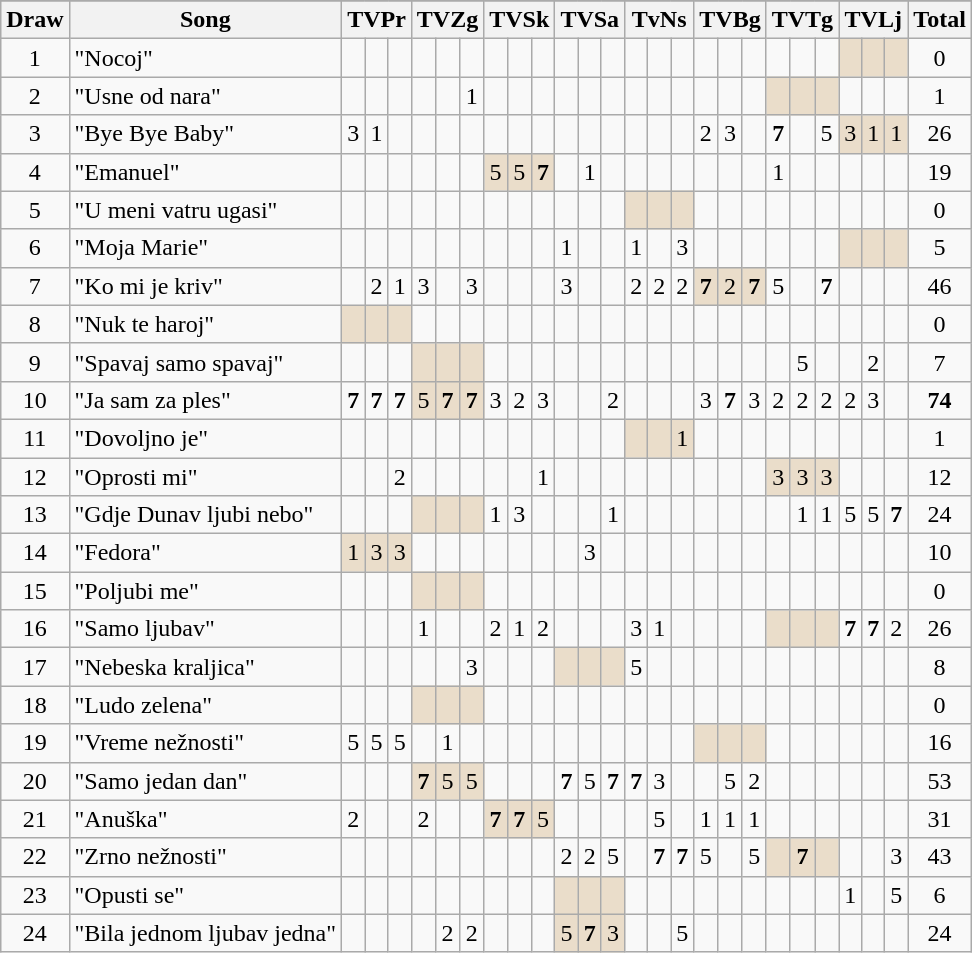<table class="sortable wikitable" style="margin: 1em auto 1em auto; text-align:center;">
<tr>
</tr>
<tr>
<th>Draw</th>
<th>Song</th>
<th colspan="3" class="unsortable">TVPr</th>
<th colspan="3" class="unsortable">TVZg</th>
<th colspan="3" class="unsortable">TVSk</th>
<th colspan="3" class="unsortable">TVSa</th>
<th colspan="3" class="unsortable">TvNs</th>
<th colspan="3" class="unsortable">TVBg</th>
<th colspan="3" class="unsortable">TVTg</th>
<th colspan="3" class="unsortable">TVLj</th>
<th>Total</th>
</tr>
<tr>
<td>1</td>
<td align="left">"Nocoj"</td>
<td></td>
<td></td>
<td></td>
<td></td>
<td></td>
<td></td>
<td></td>
<td></td>
<td></td>
<td></td>
<td></td>
<td></td>
<td></td>
<td></td>
<td></td>
<td></td>
<td></td>
<td></td>
<td></td>
<td></td>
<td></td>
<td style="background:#EADDCA;"></td>
<td style="background:#EADDCA;"></td>
<td style="background:#EADDCA;"></td>
<td>0</td>
</tr>
<tr>
<td>2</td>
<td align="left">"Usne od nara"</td>
<td></td>
<td></td>
<td></td>
<td></td>
<td></td>
<td>1</td>
<td></td>
<td></td>
<td></td>
<td></td>
<td></td>
<td></td>
<td></td>
<td></td>
<td></td>
<td></td>
<td></td>
<td></td>
<td style="background:#EADDCA;"></td>
<td style="background:#EADDCA;"></td>
<td style="background:#EADDCA;"></td>
<td></td>
<td></td>
<td></td>
<td>1</td>
</tr>
<tr>
<td>3</td>
<td align="left">"Bye Bye Baby"</td>
<td>3</td>
<td>1</td>
<td></td>
<td></td>
<td></td>
<td></td>
<td></td>
<td></td>
<td></td>
<td></td>
<td></td>
<td></td>
<td></td>
<td></td>
<td></td>
<td>2</td>
<td>3</td>
<td></td>
<td><strong>7</strong></td>
<td></td>
<td>5</td>
<td style="background:#EADDCA;">3</td>
<td style="background:#EADDCA;">1</td>
<td style="background:#EADDCA;">1</td>
<td>26</td>
</tr>
<tr>
<td>4</td>
<td align="left">"Emanuel"</td>
<td></td>
<td></td>
<td></td>
<td></td>
<td></td>
<td></td>
<td style="background:#EADDCA;">5</td>
<td style="background:#EADDCA;">5</td>
<td style="background:#EADDCA;"><strong>7</strong></td>
<td></td>
<td>1</td>
<td></td>
<td></td>
<td></td>
<td></td>
<td></td>
<td></td>
<td></td>
<td>1</td>
<td></td>
<td></td>
<td></td>
<td></td>
<td></td>
<td>19</td>
</tr>
<tr>
<td>5</td>
<td align="left">"U meni vatru ugasi"</td>
<td></td>
<td></td>
<td></td>
<td></td>
<td></td>
<td></td>
<td></td>
<td></td>
<td></td>
<td></td>
<td></td>
<td></td>
<td style="background:#EADDCA;"></td>
<td style="background:#EADDCA;"></td>
<td style="background:#EADDCA;"></td>
<td></td>
<td></td>
<td></td>
<td></td>
<td></td>
<td></td>
<td></td>
<td></td>
<td></td>
<td>0</td>
</tr>
<tr>
<td>6</td>
<td align="left">"Moja Marie"</td>
<td></td>
<td></td>
<td></td>
<td></td>
<td></td>
<td></td>
<td></td>
<td></td>
<td></td>
<td>1</td>
<td></td>
<td></td>
<td>1</td>
<td></td>
<td>3</td>
<td></td>
<td></td>
<td></td>
<td></td>
<td></td>
<td></td>
<td style="background:#EADDCA;"></td>
<td style="background:#EADDCA;"></td>
<td style="background:#EADDCA;"></td>
<td>5</td>
</tr>
<tr>
<td>7</td>
<td align="left">"Ko mi je kriv"</td>
<td></td>
<td>2</td>
<td>1</td>
<td>3</td>
<td></td>
<td>3</td>
<td></td>
<td></td>
<td></td>
<td>3</td>
<td></td>
<td></td>
<td>2</td>
<td>2</td>
<td>2</td>
<td style="background:#EADDCA;"><strong>7</strong></td>
<td style="background:#EADDCA;">2</td>
<td style="background:#EADDCA;"><strong>7</strong></td>
<td>5</td>
<td></td>
<td><strong>7</strong></td>
<td></td>
<td></td>
<td></td>
<td>46</td>
</tr>
<tr>
<td>8</td>
<td align="left">"Nuk te haroj"</td>
<td style="background:#EADDCA;"></td>
<td style="background:#EADDCA;"></td>
<td style="background:#EADDCA;"></td>
<td></td>
<td></td>
<td></td>
<td></td>
<td></td>
<td></td>
<td></td>
<td></td>
<td></td>
<td></td>
<td></td>
<td></td>
<td></td>
<td></td>
<td></td>
<td></td>
<td></td>
<td></td>
<td></td>
<td></td>
<td></td>
<td>0</td>
</tr>
<tr>
<td>9</td>
<td align="left">"Spavaj samo spavaj"</td>
<td></td>
<td></td>
<td></td>
<td style="background:#EADDCA;"></td>
<td style="background:#EADDCA;"></td>
<td style="background:#EADDCA;"></td>
<td></td>
<td></td>
<td></td>
<td></td>
<td></td>
<td></td>
<td></td>
<td></td>
<td></td>
<td></td>
<td></td>
<td></td>
<td></td>
<td>5</td>
<td></td>
<td></td>
<td>2</td>
<td></td>
<td>7</td>
</tr>
<tr>
<td>10</td>
<td align="left">"Ja sam za ples"</td>
<td><strong>7</strong></td>
<td><strong>7</strong></td>
<td><strong>7</strong></td>
<td style="background:#EADDCA;">5</td>
<td style="background:#EADDCA;"><strong>7</strong></td>
<td style="background:#EADDCA;"><strong>7</strong></td>
<td>3</td>
<td>2</td>
<td>3</td>
<td></td>
<td></td>
<td>2</td>
<td></td>
<td></td>
<td></td>
<td>3</td>
<td><strong>7</strong></td>
<td>3</td>
<td>2</td>
<td>2</td>
<td>2</td>
<td>2</td>
<td>3</td>
<td></td>
<td><strong>74</strong></td>
</tr>
<tr>
<td>11</td>
<td align="left">"Dovoljno je"</td>
<td></td>
<td></td>
<td></td>
<td></td>
<td></td>
<td></td>
<td></td>
<td></td>
<td></td>
<td></td>
<td></td>
<td></td>
<td style="background:#EADDCA;"></td>
<td style="background:#EADDCA;"></td>
<td style="background:#EADDCA;">1</td>
<td></td>
<td></td>
<td></td>
<td></td>
<td></td>
<td></td>
<td></td>
<td></td>
<td></td>
<td>1</td>
</tr>
<tr>
<td>12</td>
<td align="left">"Oprosti mi"</td>
<td></td>
<td></td>
<td>2</td>
<td></td>
<td></td>
<td></td>
<td></td>
<td></td>
<td>1</td>
<td></td>
<td></td>
<td></td>
<td></td>
<td></td>
<td></td>
<td></td>
<td></td>
<td></td>
<td style="background:#EADDCA;">3</td>
<td style="background:#EADDCA;">3</td>
<td style="background:#EADDCA;">3</td>
<td></td>
<td></td>
<td></td>
<td>12</td>
</tr>
<tr>
<td>13</td>
<td align="left">"Gdje Dunav ljubi nebo"</td>
<td></td>
<td></td>
<td></td>
<td style="background:#EADDCA;"></td>
<td style="background:#EADDCA;"></td>
<td style="background:#EADDCA;"></td>
<td>1</td>
<td>3</td>
<td></td>
<td></td>
<td></td>
<td>1</td>
<td></td>
<td></td>
<td></td>
<td></td>
<td></td>
<td></td>
<td></td>
<td>1</td>
<td>1</td>
<td>5</td>
<td>5</td>
<td><strong>7</strong></td>
<td>24</td>
</tr>
<tr>
<td>14</td>
<td align="left">"Fedora"</td>
<td style="background:#EADDCA;">1</td>
<td style="background:#EADDCA;">3</td>
<td style="background:#EADDCA;">3</td>
<td></td>
<td></td>
<td></td>
<td></td>
<td></td>
<td></td>
<td></td>
<td>3</td>
<td></td>
<td></td>
<td></td>
<td></td>
<td></td>
<td></td>
<td></td>
<td></td>
<td></td>
<td></td>
<td></td>
<td></td>
<td></td>
<td>10</td>
</tr>
<tr>
<td>15</td>
<td align="left">"Poljubi me"</td>
<td></td>
<td></td>
<td></td>
<td style="background:#EADDCA;"></td>
<td style="background:#EADDCA;"></td>
<td style="background:#EADDCA;"></td>
<td></td>
<td></td>
<td></td>
<td></td>
<td></td>
<td></td>
<td></td>
<td></td>
<td></td>
<td></td>
<td></td>
<td></td>
<td></td>
<td></td>
<td></td>
<td></td>
<td></td>
<td></td>
<td>0</td>
</tr>
<tr>
<td>16</td>
<td align="left">"Samo ljubav"</td>
<td></td>
<td></td>
<td></td>
<td>1</td>
<td></td>
<td></td>
<td>2</td>
<td>1</td>
<td>2</td>
<td></td>
<td></td>
<td></td>
<td>3</td>
<td>1</td>
<td></td>
<td></td>
<td></td>
<td></td>
<td style="background:#EADDCA;"></td>
<td style="background:#EADDCA;"></td>
<td style="background:#EADDCA;"></td>
<td><strong>7</strong></td>
<td><strong>7</strong></td>
<td>2</td>
<td>26</td>
</tr>
<tr>
<td>17</td>
<td align="left">"Nebeska kraljica"</td>
<td></td>
<td></td>
<td></td>
<td></td>
<td></td>
<td>3</td>
<td></td>
<td></td>
<td></td>
<td style="background:#EADDCA;"></td>
<td style="background:#EADDCA;"></td>
<td style="background:#EADDCA;"></td>
<td>5</td>
<td></td>
<td></td>
<td></td>
<td></td>
<td></td>
<td></td>
<td></td>
<td></td>
<td></td>
<td></td>
<td></td>
<td>8</td>
</tr>
<tr>
<td>18</td>
<td align="left">"Ludo zelena"</td>
<td></td>
<td></td>
<td></td>
<td style="background:#EADDCA;"></td>
<td style="background:#EADDCA;"></td>
<td style="background:#EADDCA;"></td>
<td></td>
<td></td>
<td></td>
<td></td>
<td></td>
<td></td>
<td></td>
<td></td>
<td></td>
<td></td>
<td></td>
<td></td>
<td></td>
<td></td>
<td></td>
<td></td>
<td></td>
<td></td>
<td>0</td>
</tr>
<tr>
<td>19</td>
<td align="left">"Vreme nežnosti"</td>
<td>5</td>
<td>5</td>
<td>5</td>
<td></td>
<td>1</td>
<td></td>
<td></td>
<td></td>
<td></td>
<td></td>
<td></td>
<td></td>
<td></td>
<td></td>
<td></td>
<td style="background:#EADDCA;"></td>
<td style="background:#EADDCA;"></td>
<td style="background:#EADDCA;"></td>
<td></td>
<td></td>
<td></td>
<td></td>
<td></td>
<td></td>
<td>16</td>
</tr>
<tr>
<td>20</td>
<td align="left">"Samo jedan dan"</td>
<td></td>
<td></td>
<td></td>
<td style="background:#EADDCA;"><strong>7</strong></td>
<td style="background:#EADDCA;">5</td>
<td style="background:#EADDCA;">5</td>
<td></td>
<td></td>
<td></td>
<td><strong>7</strong></td>
<td>5</td>
<td><strong>7</strong></td>
<td><strong>7</strong></td>
<td>3</td>
<td></td>
<td></td>
<td>5</td>
<td>2</td>
<td></td>
<td></td>
<td></td>
<td></td>
<td></td>
<td></td>
<td>53</td>
</tr>
<tr>
<td>21</td>
<td align="left">"Anuška"</td>
<td>2</td>
<td></td>
<td></td>
<td>2</td>
<td></td>
<td></td>
<td style="background:#EADDCA;"><strong>7</strong></td>
<td style="background:#EADDCA;"><strong>7</strong></td>
<td style="background:#EADDCA;">5</td>
<td></td>
<td></td>
<td></td>
<td></td>
<td>5</td>
<td></td>
<td>1</td>
<td>1</td>
<td>1</td>
<td></td>
<td></td>
<td></td>
<td></td>
<td></td>
<td></td>
<td>31</td>
</tr>
<tr>
<td>22</td>
<td align="left">"Zrno nežnosti"</td>
<td></td>
<td></td>
<td></td>
<td></td>
<td></td>
<td></td>
<td></td>
<td></td>
<td></td>
<td>2</td>
<td>2</td>
<td>5</td>
<td></td>
<td><strong>7</strong></td>
<td><strong>7</strong></td>
<td>5</td>
<td></td>
<td>5</td>
<td style="background:#EADDCA;"></td>
<td style="background:#EADDCA;"><strong>7</strong></td>
<td style="background:#EADDCA;"></td>
<td></td>
<td></td>
<td>3</td>
<td>43</td>
</tr>
<tr>
<td>23</td>
<td align="left">"Opusti se"</td>
<td></td>
<td></td>
<td></td>
<td></td>
<td></td>
<td></td>
<td></td>
<td></td>
<td></td>
<td style="background:#EADDCA;"></td>
<td style="background:#EADDCA;"></td>
<td style="background:#EADDCA;"></td>
<td></td>
<td></td>
<td></td>
<td></td>
<td></td>
<td></td>
<td></td>
<td></td>
<td></td>
<td>1</td>
<td></td>
<td>5</td>
<td>6</td>
</tr>
<tr>
<td>24</td>
<td align="left">"Bila jednom ljubav jedna"</td>
<td></td>
<td></td>
<td></td>
<td></td>
<td>2</td>
<td>2</td>
<td></td>
<td></td>
<td></td>
<td style="background:#EADDCA;">5</td>
<td style="background:#EADDCA;"><strong>7</strong></td>
<td style="background:#EADDCA;">3</td>
<td></td>
<td></td>
<td>5</td>
<td></td>
<td></td>
<td></td>
<td></td>
<td></td>
<td></td>
<td></td>
<td></td>
<td></td>
<td>24</td>
</tr>
</table>
